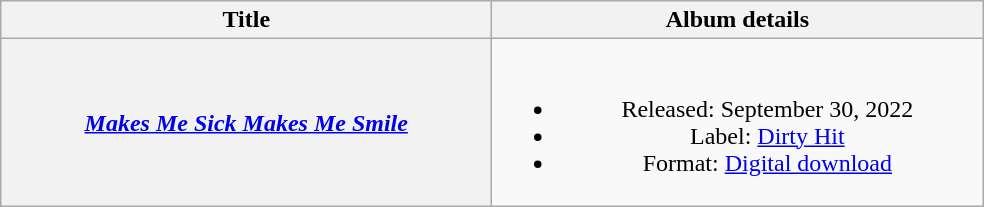<table class="wikitable plainrowheaders" style="text-align:center;">
<tr>
<th rowspan="1" scope="col" style="width:20em;">Title</th>
<th rowspan="1" scope="col" style="width:20em;">Album details</th>
</tr>
<tr>
<th scope="row"><em><a href='#'>Makes Me Sick Makes Me Smile</a></em></th>
<td><br><ul><li>Released: September 30, 2022</li><li>Label: <a href='#'>Dirty Hit</a></li><li>Format: <a href='#'>Digital download</a></li></ul></td>
</tr>
</table>
